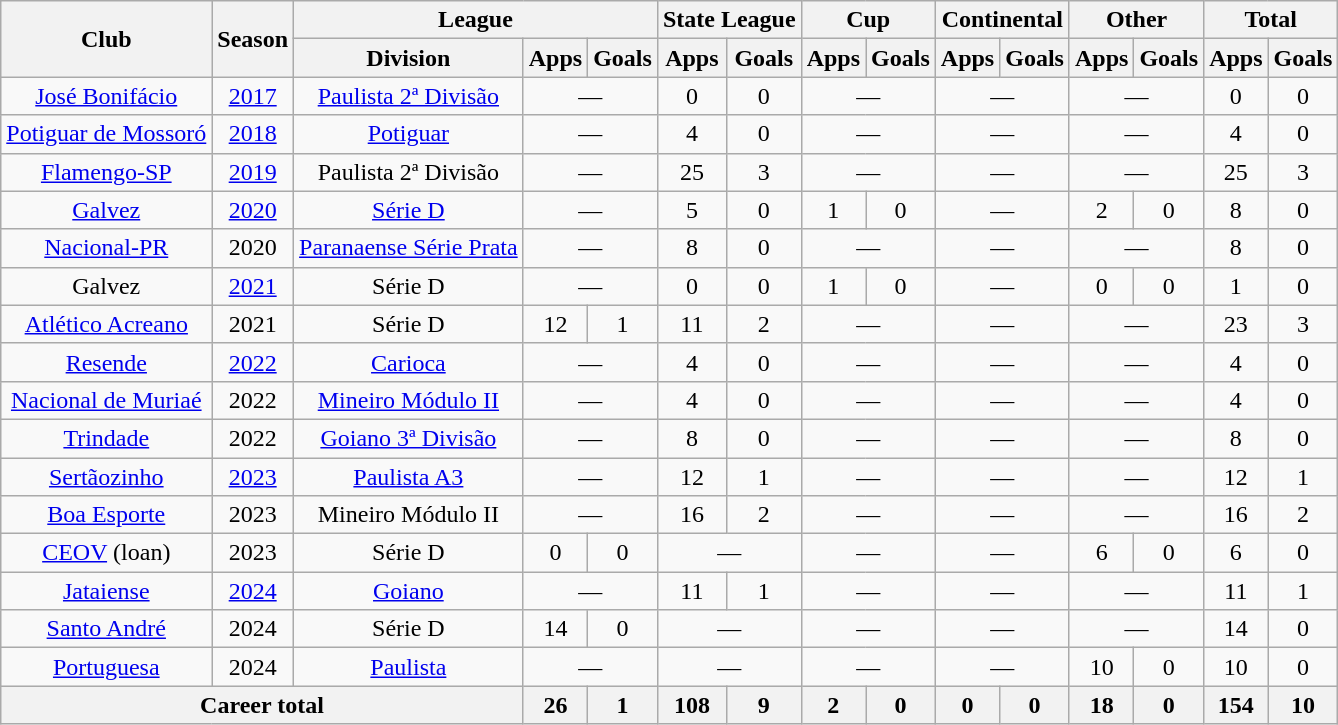<table class="wikitable" style="text-align: center;">
<tr>
<th rowspan="2">Club</th>
<th rowspan="2">Season</th>
<th colspan="3">League</th>
<th colspan="2">State League</th>
<th colspan="2">Cup</th>
<th colspan="2">Continental</th>
<th colspan="2">Other</th>
<th colspan="2">Total</th>
</tr>
<tr>
<th>Division</th>
<th>Apps</th>
<th>Goals</th>
<th>Apps</th>
<th>Goals</th>
<th>Apps</th>
<th>Goals</th>
<th>Apps</th>
<th>Goals</th>
<th>Apps</th>
<th>Goals</th>
<th>Apps</th>
<th>Goals</th>
</tr>
<tr>
<td valign="center"><a href='#'>José Bonifácio</a></td>
<td><a href='#'>2017</a></td>
<td><a href='#'>Paulista 2ª Divisão</a></td>
<td colspan="2">—</td>
<td>0</td>
<td>0</td>
<td colspan="2">—</td>
<td colspan="2">—</td>
<td colspan="2">—</td>
<td>0</td>
<td>0</td>
</tr>
<tr>
<td valign="center"><a href='#'>Potiguar de Mossoró</a></td>
<td><a href='#'>2018</a></td>
<td><a href='#'>Potiguar</a></td>
<td colspan="2">—</td>
<td>4</td>
<td>0</td>
<td colspan="2">—</td>
<td colspan="2">—</td>
<td colspan="2">—</td>
<td>4</td>
<td>0</td>
</tr>
<tr>
<td valign="center"><a href='#'>Flamengo-SP</a></td>
<td><a href='#'>2019</a></td>
<td>Paulista 2ª Divisão</td>
<td colspan="2">—</td>
<td>25</td>
<td>3</td>
<td colspan="2">—</td>
<td colspan="2">—</td>
<td colspan="2">—</td>
<td>25</td>
<td>3</td>
</tr>
<tr>
<td valign="center"><a href='#'>Galvez</a></td>
<td><a href='#'>2020</a></td>
<td><a href='#'>Série D</a></td>
<td colspan="2">—</td>
<td>5</td>
<td>0</td>
<td>1</td>
<td>0</td>
<td colspan="2">—</td>
<td>2</td>
<td>0</td>
<td>8</td>
<td>0</td>
</tr>
<tr>
<td valign="center"><a href='#'>Nacional-PR</a></td>
<td>2020</td>
<td><a href='#'>Paranaense Série Prata</a></td>
<td colspan="2">—</td>
<td>8</td>
<td>0</td>
<td colspan="2">—</td>
<td colspan="2">—</td>
<td colspan="2">—</td>
<td>8</td>
<td>0</td>
</tr>
<tr>
<td valign="center">Galvez</td>
<td><a href='#'>2021</a></td>
<td>Série D</td>
<td colspan="2">—</td>
<td>0</td>
<td>0</td>
<td>1</td>
<td>0</td>
<td colspan="2">—</td>
<td>0</td>
<td>0</td>
<td>1</td>
<td>0</td>
</tr>
<tr>
<td valign="center"><a href='#'>Atlético Acreano</a></td>
<td>2021</td>
<td>Série D</td>
<td>12</td>
<td>1</td>
<td>11</td>
<td>2</td>
<td colspan="2">—</td>
<td colspan="2">—</td>
<td colspan="2">—</td>
<td>23</td>
<td>3</td>
</tr>
<tr>
<td valign="center"><a href='#'>Resende</a></td>
<td><a href='#'>2022</a></td>
<td><a href='#'>Carioca</a></td>
<td colspan="2">—</td>
<td>4</td>
<td>0</td>
<td colspan="2">—</td>
<td colspan="2">—</td>
<td colspan="2">—</td>
<td>4</td>
<td>0</td>
</tr>
<tr>
<td valign="center"><a href='#'>Nacional de Muriaé</a></td>
<td>2022</td>
<td><a href='#'>Mineiro Módulo II</a></td>
<td colspan="2">—</td>
<td>4</td>
<td>0</td>
<td colspan="2">—</td>
<td colspan="2">—</td>
<td colspan="2">—</td>
<td>4</td>
<td>0</td>
</tr>
<tr>
<td valign="center"><a href='#'>Trindade</a></td>
<td>2022</td>
<td><a href='#'>Goiano 3ª Divisão</a></td>
<td colspan="2">—</td>
<td>8</td>
<td>0</td>
<td colspan="2">—</td>
<td colspan="2">—</td>
<td colspan="2">—</td>
<td>8</td>
<td>0</td>
</tr>
<tr>
<td valign="center"><a href='#'>Sertãozinho</a></td>
<td><a href='#'>2023</a></td>
<td><a href='#'>Paulista A3</a></td>
<td colspan="2">—</td>
<td>12</td>
<td>1</td>
<td colspan="2">—</td>
<td colspan="2">—</td>
<td colspan="2">—</td>
<td>12</td>
<td>1</td>
</tr>
<tr>
<td valign="center"><a href='#'>Boa Esporte</a></td>
<td>2023</td>
<td>Mineiro Módulo II</td>
<td colspan="2">—</td>
<td>16</td>
<td>2</td>
<td colspan="2">—</td>
<td colspan="2">—</td>
<td colspan="2">—</td>
<td>16</td>
<td>2</td>
</tr>
<tr>
<td valign="center"><a href='#'>CEOV</a> (loan)</td>
<td>2023</td>
<td>Série D</td>
<td>0</td>
<td>0</td>
<td colspan="2">—</td>
<td colspan="2">—</td>
<td colspan="2">—</td>
<td>6</td>
<td>0</td>
<td>6</td>
<td>0</td>
</tr>
<tr>
<td valign="center"><a href='#'>Jataiense</a></td>
<td><a href='#'>2024</a></td>
<td><a href='#'>Goiano</a></td>
<td colspan="2">—</td>
<td>11</td>
<td>1</td>
<td colspan="2">—</td>
<td colspan="2">—</td>
<td colspan="2">—</td>
<td>11</td>
<td>1</td>
</tr>
<tr>
<td valign="center"><a href='#'>Santo André</a></td>
<td>2024</td>
<td>Série D</td>
<td>14</td>
<td>0</td>
<td colspan="2">—</td>
<td colspan="2">—</td>
<td colspan="2">—</td>
<td colspan="2">—</td>
<td>14</td>
<td>0</td>
</tr>
<tr>
<td valign="center"><a href='#'>Portuguesa</a></td>
<td>2024</td>
<td><a href='#'>Paulista</a></td>
<td colspan="2">—</td>
<td colspan="2">—</td>
<td colspan="2">—</td>
<td colspan="2">—</td>
<td>10</td>
<td>0</td>
<td>10</td>
<td>0</td>
</tr>
<tr>
<th colspan="3"><strong>Career total</strong></th>
<th>26</th>
<th>1</th>
<th>108</th>
<th>9</th>
<th>2</th>
<th>0</th>
<th>0</th>
<th>0</th>
<th>18</th>
<th>0</th>
<th>154</th>
<th>10</th>
</tr>
</table>
